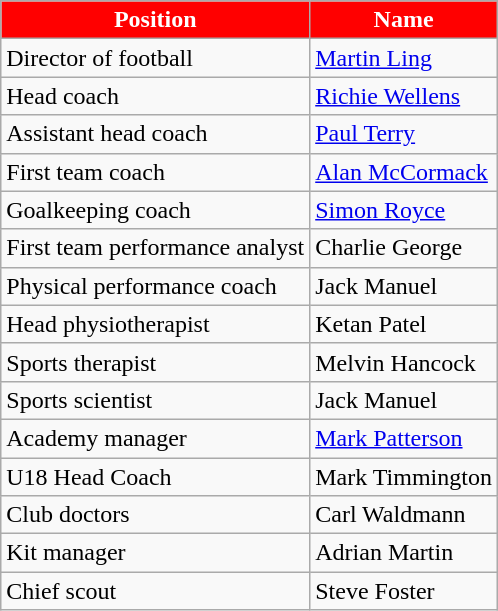<table class="wikitable" style="text-align:left;">
<tr>
<th style="color:#FFFFFF; background:#FF0000;">Position</th>
<th style="color:#FFFFFF; background:#FF0000;">Name</th>
</tr>
<tr>
<td>Director of football</td>
<td><a href='#'>Martin Ling</a></td>
</tr>
<tr>
<td>Head coach</td>
<td><a href='#'>Richie Wellens</a></td>
</tr>
<tr>
<td>Assistant head coach</td>
<td><a href='#'>Paul Terry</a></td>
</tr>
<tr>
<td>First team coach</td>
<td><a href='#'>Alan McCormack</a></td>
</tr>
<tr>
<td>Goalkeeping coach</td>
<td><a href='#'>Simon Royce</a></td>
</tr>
<tr>
<td>First team performance analyst</td>
<td>Charlie George</td>
</tr>
<tr>
<td>Physical performance coach</td>
<td>Jack Manuel</td>
</tr>
<tr>
<td>Head physiotherapist</td>
<td>Ketan Patel</td>
</tr>
<tr>
<td>Sports therapist</td>
<td>Melvin Hancock</td>
</tr>
<tr>
<td>Sports scientist</td>
<td>Jack Manuel</td>
</tr>
<tr>
<td>Academy manager</td>
<td><a href='#'>Mark Patterson</a></td>
</tr>
<tr>
<td>U18 Head Coach</td>
<td>Mark Timmington</td>
</tr>
<tr>
<td>Club doctors</td>
<td {{ublist>Carl Waldmann</td>
</tr>
<tr>
<td>Kit manager</td>
<td>Adrian Martin</td>
</tr>
<tr>
<td>Chief scout</td>
<td>Steve Foster</td>
</tr>
</table>
